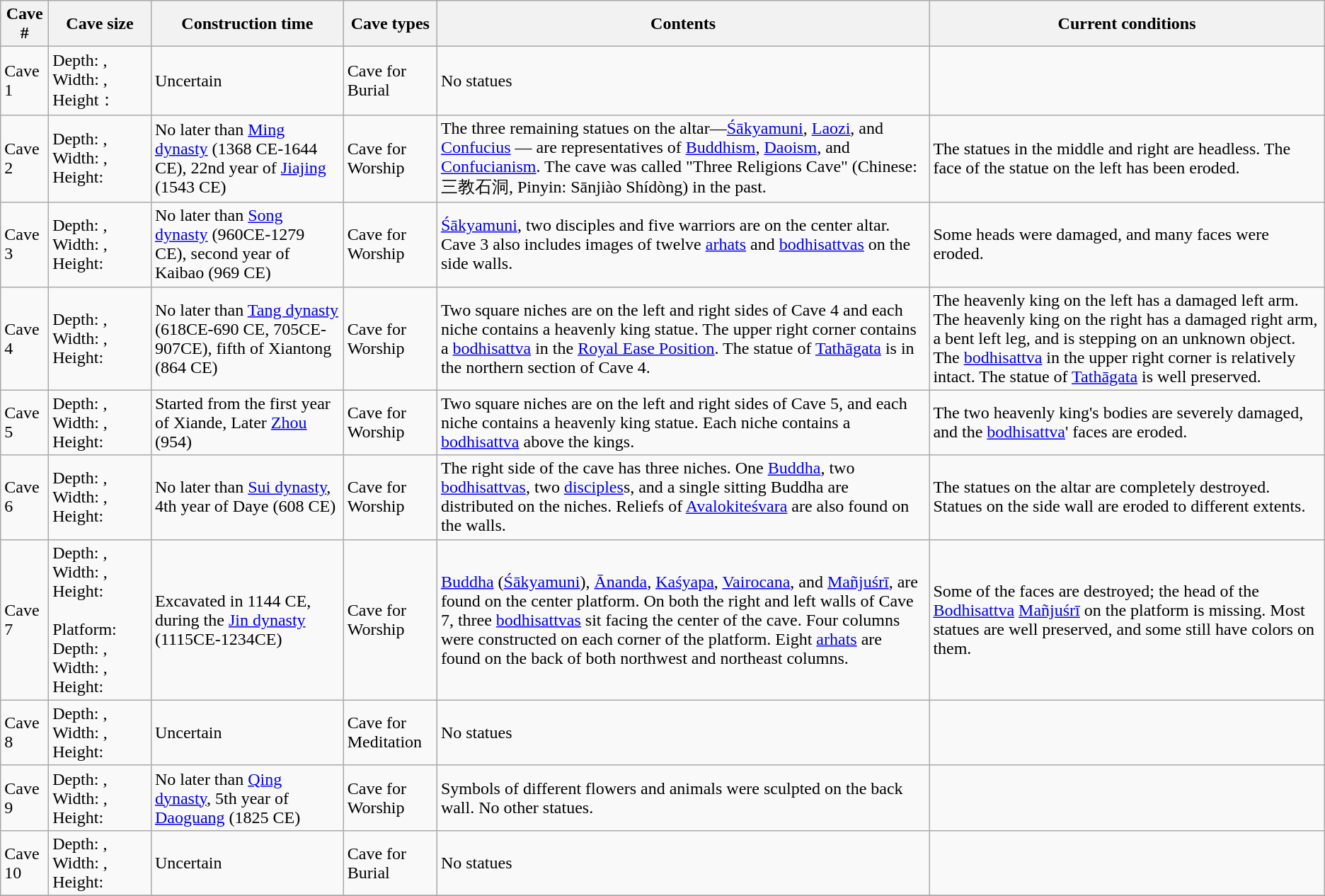<table class="wikitable">
<tr>
<th>Cave #</th>
<th>Cave size</th>
<th>Construction time</th>
<th>Cave types</th>
<th>Contents</th>
<th>Current conditions</th>
</tr>
<tr>
<td>Cave 1</td>
<td>Depth: , Width: , Height：</td>
<td>Uncertain</td>
<td>Cave for Burial</td>
<td>No statues</td>
<td></td>
</tr>
<tr>
<td>Cave 2</td>
<td>Depth: , Width: , Height: </td>
<td>No later than <a href='#'>Ming dynasty</a> (1368 CE-1644 CE), 22nd year of <a href='#'>Jiajing</a> (1543 CE)</td>
<td>Cave for Worship</td>
<td>The three remaining statues on the altar—<a href='#'>Śākyamuni</a>, <a href='#'>Laozi</a>, and <a href='#'>Confucius</a> — are representatives of <a href='#'>Buddhism</a>, <a href='#'>Daoism</a>, and <a href='#'>Confucianism</a>. The cave was called "Three Religions Cave" (Chinese: 三教石洞, Pinyin: Sānjiào Shídòng) in the past.</td>
<td>The statues in the middle and right are headless. The face of the statue on the left has been eroded.</td>
</tr>
<tr>
<td>Cave 3</td>
<td>Depth: , Width: , Height: </td>
<td>No later than <a href='#'>Song dynasty</a> (960CE-1279 CE), second year of Kaibao (969 CE)</td>
<td>Cave for Worship</td>
<td><a href='#'>Śākyamuni</a>, two disciples and five warriors are on the center altar. Cave 3 also includes images of twelve <a href='#'>arhats</a> and <a href='#'>bodhisattvas</a> on the side walls.</td>
<td>Some heads were damaged, and many faces were eroded.</td>
</tr>
<tr>
<td>Cave 4</td>
<td>Depth: , Width: , Height: </td>
<td>No later than <a href='#'>Tang dynasty</a> (618CE-690 CE, 705CE-907CE), fifth of Xiantong (864 CE)</td>
<td>Cave for Worship</td>
<td>Two square niches are on the left and right sides of Cave 4 and each niche contains a heavenly king statue. The upper right corner contains a <a href='#'>bodhisattva</a> in the <a href='#'>Royal Ease Position</a>. The statue of <a href='#'>Tathāgata</a> is in the northern section of Cave 4.</td>
<td>The heavenly king on the left has a damaged left arm. The heavenly king on the right has a damaged right arm, a bent left leg, and is stepping on an unknown object. The <a href='#'>bodhisattva</a> in the upper right corner is relatively intact. The statue of <a href='#'>Tathāgata</a> is well preserved.</td>
</tr>
<tr>
<td>Cave 5</td>
<td>Depth: , Width: , Height: </td>
<td>Started from the first year of Xiande, Later <a href='#'>Zhou</a> (954)</td>
<td>Cave for Worship</td>
<td>Two square niches are on the left and right sides of Cave 5, and each niche contains a heavenly king statue. Each niche contains a <a href='#'>bodhisattva</a> above the kings.</td>
<td>The two heavenly king's bodies are severely damaged, and the <a href='#'>bodhisattva</a>' faces are eroded.</td>
</tr>
<tr>
<td>Cave 6</td>
<td>Depth: , Width: , Height: </td>
<td>No later than <a href='#'>Sui dynasty</a>, 4th year of Daye (608 CE)</td>
<td>Cave for Worship</td>
<td>The right side of the cave has three niches. One <a href='#'>Buddha</a>, two <a href='#'>bodhisattvas</a>, two <a href='#'>disciples</a>s, and a single sitting Buddha are distributed on the niches. Reliefs of <a href='#'>Avalokiteśvara</a> are also found on the walls.</td>
<td>The statues on the altar are completely destroyed. Statues on the side wall are eroded to different extents.</td>
</tr>
<tr>
<td>Cave 7</td>
<td>Depth: , Width: , Height: <br><br>
Platform: 
Depth: , Width: , Height: </td>
<td>Excavated in 1144 CE, during the <a href='#'>Jin dynasty</a> (1115CE-1234CE)</td>
<td>Cave for Worship</td>
<td><a href='#'>Buddha</a> (<a href='#'>Śākyamuni</a>), <a href='#'>Ānanda</a>, <a href='#'>Kaśyapa</a>, <a href='#'>Vairocana</a>, and <a href='#'>Mañjuśrī</a>, are found on the center platform. On both the right and left walls of Cave 7, three <a href='#'>bodhisattvas</a> sit facing the center of the cave. Four columns were constructed on each corner of the platform. Eight <a href='#'>arhats</a> are found on the back of both northwest and northeast columns.</td>
<td>Some of the faces are destroyed; the head of the <a href='#'>Bodhisattva</a> <a href='#'>Mañjuśrī</a> on the platform is missing. Most statues are well preserved, and some still have colors on them.</td>
</tr>
<tr>
<td>Cave 8</td>
<td>Depth: , Width: , Height: </td>
<td>Uncertain</td>
<td>Cave for Meditation</td>
<td>No statues</td>
<td></td>
</tr>
<tr>
<td>Cave 9</td>
<td>Depth: , Width: , Height: </td>
<td>No later than <a href='#'>Qing dynasty</a>, 5th year of <a href='#'>Daoguang</a> (1825 CE)</td>
<td>Cave for Worship</td>
<td>Symbols of different flowers and animals were sculpted on the back wall. No other statues.</td>
<td></td>
</tr>
<tr>
<td>Cave 10</td>
<td>Depth: , Width: , Height: </td>
<td>Uncertain</td>
<td>Cave for Burial</td>
<td>No statues</td>
<td></td>
</tr>
<tr>
</tr>
</table>
